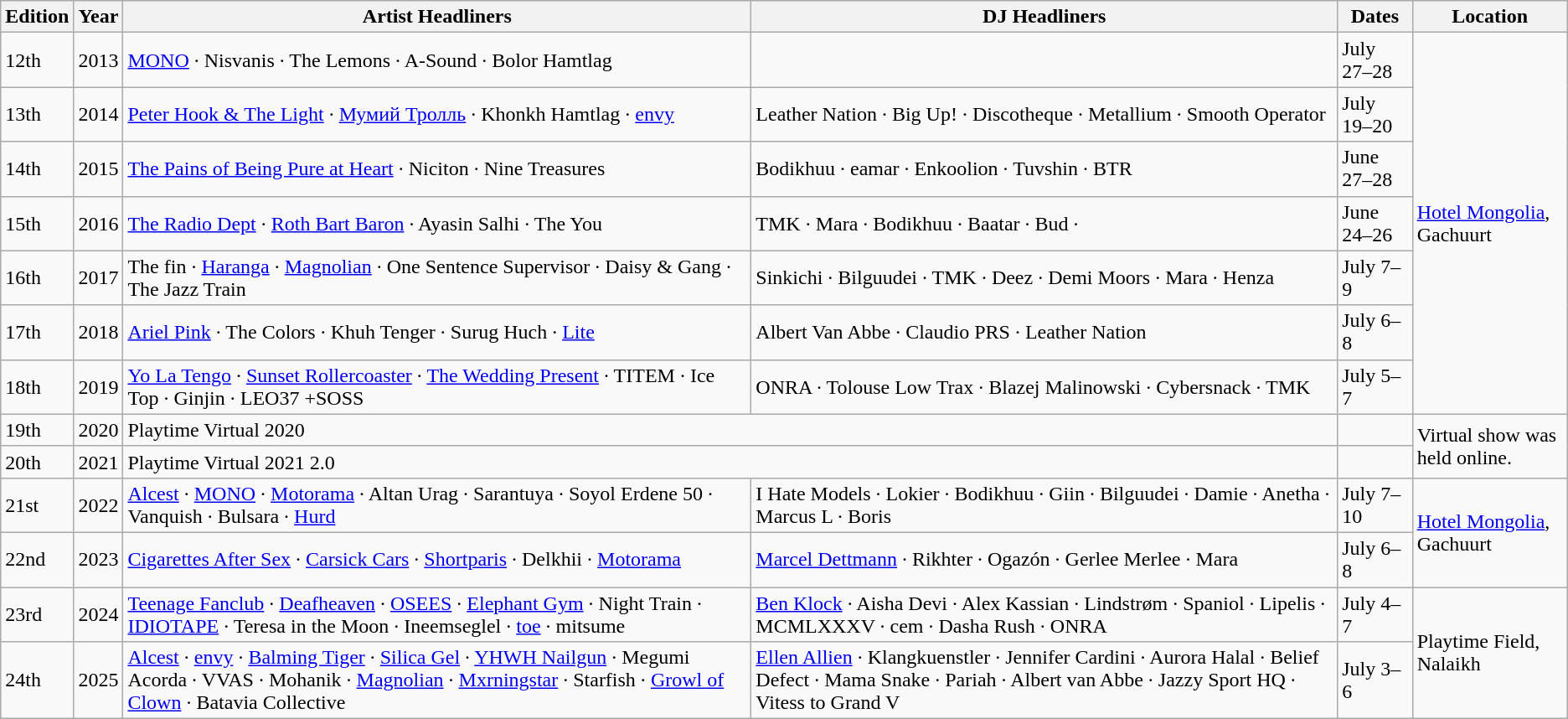<table class="wikitable">
<tr>
<th>Edition</th>
<th>Year</th>
<th>Artist Headliners</th>
<th>DJ Headliners</th>
<th>Dates</th>
<th>Location</th>
</tr>
<tr>
<td>12th</td>
<td>2013</td>
<td><a href='#'>MONO</a> · Nisvanis · The Lemons · A-Sound · Bolor Hamtlag</td>
<td></td>
<td>July 27–28</td>
<td rowspan="7"><a href='#'>Hotel Mongolia</a>, Gachuurt</td>
</tr>
<tr>
<td>13th</td>
<td>2014</td>
<td><a href='#'>Peter Hook & The Light</a> · <a href='#'>Мумий Тролль</a> · Khonkh Hamtlag · <a href='#'>envy</a></td>
<td>Leather Nation · Big Up! · Discotheque · Metallium · Smooth Operator</td>
<td>July 19–20</td>
</tr>
<tr>
<td>14th</td>
<td>2015</td>
<td><a href='#'>The Pains of Being Pure at Heart</a> · Niciton · Nine Treasures</td>
<td>Bodikhuu · eamar · Enkoolion · Tuvshin · BTR</td>
<td>June 27–28</td>
</tr>
<tr>
<td>15th</td>
<td>2016</td>
<td><a href='#'>The Radio Dept</a> · <a href='#'>Roth Bart Baron</a> · Ayasin Salhi · The You</td>
<td>TMK · Mara · Bodikhuu · Baatar · Bud ·</td>
<td>June 24–26</td>
</tr>
<tr>
<td>16th</td>
<td>2017</td>
<td>The fin · <a href='#'>Haranga</a> · <a href='#'>Magnolian</a> · One Sentence Supervisor · Daisy & Gang · The Jazz Train</td>
<td>Sinkichi · Bilguudei · TMK · Deez · Demi Moors · Mara · Henza</td>
<td>July 7–9</td>
</tr>
<tr>
<td>17th</td>
<td>2018</td>
<td><a href='#'>Ariel Pink</a> · The Colors · Khuh Tenger · Surug Huch · <a href='#'>Lite</a></td>
<td>Albert Van Abbe · Claudio  PRS · Leather Nation</td>
<td>July 6–8</td>
</tr>
<tr>
<td>18th</td>
<td>2019</td>
<td><a href='#'>Yo La Tengo</a> · <a href='#'>Sunset Rollercoaster</a> · <a href='#'>The Wedding Present</a> · TITEM · Ice Top · Ginjin · LEO37 +SOSS </td>
<td>ONRA · Tolouse Low Trax · Blazej Malinowski · Cybersnack · TMK</td>
<td>July 5–7</td>
</tr>
<tr>
<td>19th</td>
<td>2020</td>
<td colspan="2">Playtime Virtual 2020</td>
<td></td>
<td rowspan="2">Virtual show was held online.</td>
</tr>
<tr>
<td>20th</td>
<td>2021</td>
<td colspan="2">Playtime Virtual 2021 2.0</td>
<td></td>
</tr>
<tr>
<td>21st</td>
<td>2022</td>
<td><a href='#'>Alcest</a> · <a href='#'>MONO</a> · <a href='#'>Motorama</a> · Altan Urag · Sarantuya · Soyol Erdene 50 · Vanquish · Bulsara · <a href='#'>Hurd</a></td>
<td>I Hate Models · Lokier · Bodikhuu · Giin · Bilguudei · Damie · Anetha · Marcus L · Boris</td>
<td>July 7–10</td>
<td rowspan="2"><a href='#'>Hotel Mongolia</a>, Gachuurt</td>
</tr>
<tr>
<td>22nd</td>
<td>2023</td>
<td><a href='#'>Cigarettes After Sex</a> · <a href='#'>Carsick Cars</a> · <a href='#'>Shortparis</a> · Delkhii · <a href='#'>Motorama</a>  </td>
<td><a href='#'>Marcel Dettmann</a> · Rikhter · Ogazón · Gerlee Merlee · Mara</td>
<td>July 6–8</td>
</tr>
<tr>
<td>23rd</td>
<td>2024</td>
<td><a href='#'>Teenage Fanclub</a> · <a href='#'>Deafheaven</a> · <a href='#'>OSEES</a> · <a href='#'>Elephant Gym</a> · Night Train · <a href='#'>IDIOTAPE</a> · Teresa in the Moon · Ineemseglel · <a href='#'>toe</a> · mitsume </td>
<td><a href='#'>Ben Klock</a> · Aisha Devi · Alex Kassian · Lindstrøm · Spaniol · Lipelis · MCMLXXXV · cem · Dasha Rush · ONRA</td>
<td>July 4–7</td>
<td rowspan="2">Playtime Field, Nalaikh</td>
</tr>
<tr>
<td>24th</td>
<td>2025</td>
<td><a href='#'>Alcest</a> · <a href='#'>envy</a> · <a href='#'>Balming Tiger</a> · <a href='#'>Silica Gel</a> · <a href='#'>YHWH Nailgun</a> · Megumi Acorda · VVAS · Mohanik · <a href='#'>Magnolian</a> · <a href='#'>Mxrningstar</a> · Starfish · <a href='#'>Growl of Clown</a> · Batavia Collective</td>
<td><a href='#'>Ellen Allien</a> · Klangkuenstler · Jennifer Cardini · Aurora Halal · Belief Defect · Mama Snake · Pariah · Albert van Abbe · Jazzy Sport HQ · Vitess to Grand V</td>
<td>July 3–6</td>
</tr>
</table>
